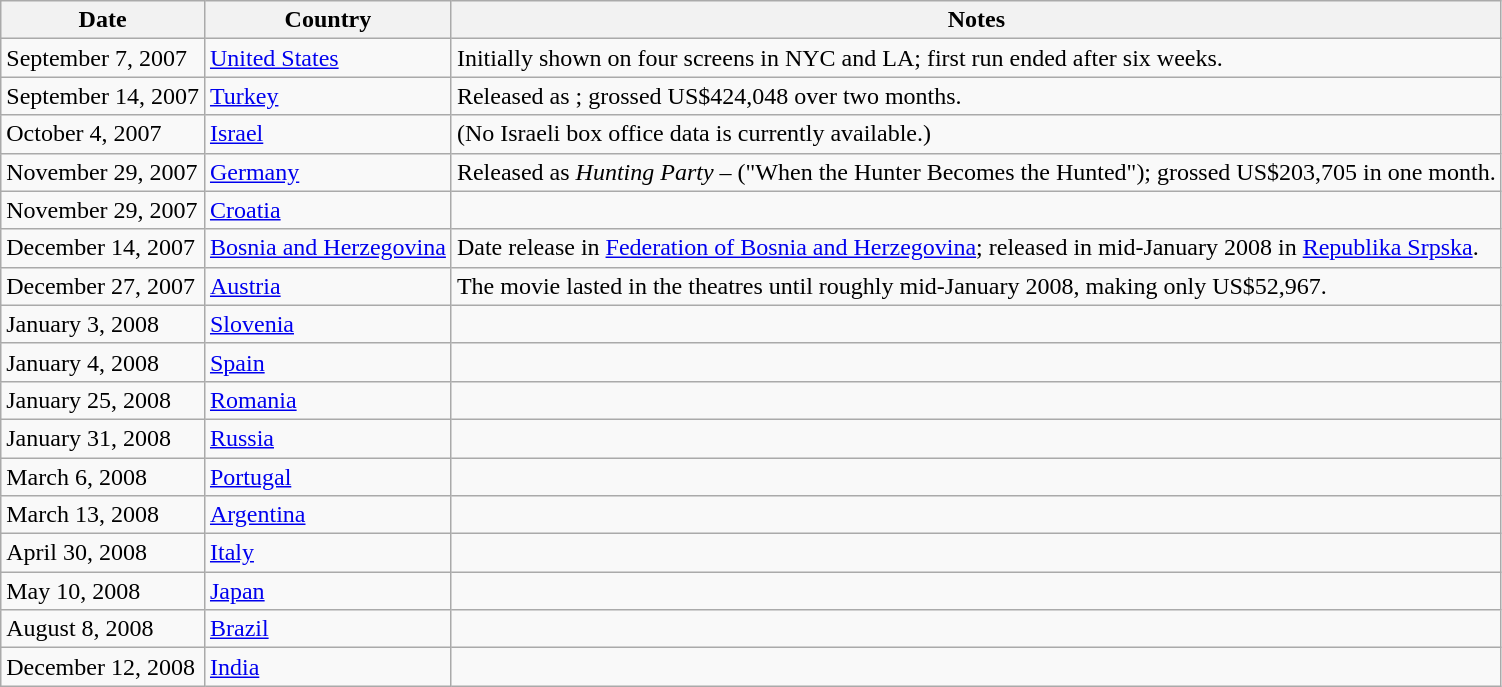<table class="wikitable">
<tr>
<th>Date</th>
<th>Country</th>
<th>Notes</th>
</tr>
<tr>
<td>September 7, 2007</td>
<td><a href='#'>United States</a></td>
<td>Initially shown on four screens in NYC and LA;  first run ended after six weeks.</td>
</tr>
<tr>
<td>September 14, 2007</td>
<td><a href='#'>Turkey</a></td>
<td>Released as ; grossed US$424,048 over two months.</td>
</tr>
<tr>
<td>October 4, 2007</td>
<td><a href='#'>Israel</a></td>
<td>(No Israeli box office data is currently available.)</td>
</tr>
<tr>
<td>November 29, 2007</td>
<td><a href='#'>Germany</a></td>
<td>Released as <em>Hunting Party –</em>  ("When the Hunter Becomes the Hunted"); grossed US$203,705 in one month.</td>
</tr>
<tr>
<td>November 29, 2007</td>
<td><a href='#'>Croatia</a></td>
<td></td>
</tr>
<tr>
<td>December 14, 2007</td>
<td><a href='#'>Bosnia and Herzegovina</a></td>
<td>Date release in <a href='#'>Federation of Bosnia and Herzegovina</a>; released in mid-January 2008 in <a href='#'>Republika Srpska</a>.</td>
</tr>
<tr>
<td>December 27, 2007</td>
<td><a href='#'>Austria</a></td>
<td>The movie lasted in the theatres until roughly mid-January 2008, making only US$52,967.</td>
</tr>
<tr>
<td>January 3, 2008</td>
<td><a href='#'>Slovenia</a></td>
<td></td>
</tr>
<tr>
<td>January 4, 2008</td>
<td><a href='#'>Spain</a></td>
<td></td>
</tr>
<tr>
<td>January 25, 2008</td>
<td><a href='#'>Romania</a></td>
<td></td>
</tr>
<tr>
<td>January 31, 2008</td>
<td><a href='#'>Russia</a></td>
<td></td>
</tr>
<tr>
<td>March 6, 2008</td>
<td><a href='#'>Portugal</a></td>
<td></td>
</tr>
<tr>
<td>March 13, 2008</td>
<td><a href='#'>Argentina</a></td>
<td></td>
</tr>
<tr>
<td>April 30, 2008</td>
<td><a href='#'>Italy</a></td>
<td></td>
</tr>
<tr>
<td>May 10, 2008</td>
<td><a href='#'>Japan</a></td>
<td></td>
</tr>
<tr>
<td>August 8, 2008</td>
<td><a href='#'>Brazil</a></td>
<td></td>
</tr>
<tr>
<td>December 12, 2008</td>
<td><a href='#'>India</a></td>
<td></td>
</tr>
</table>
